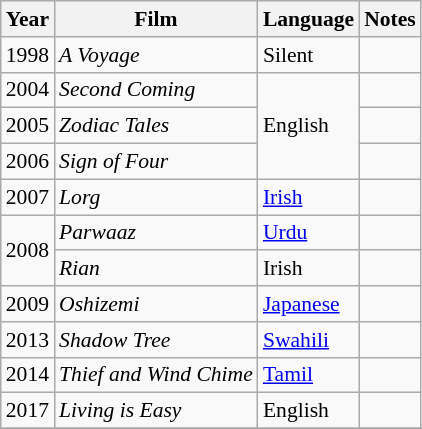<table class="wikitable sortable" style="font-size:90%">
<tr>
<th>Year</th>
<th>Film</th>
<th>Language</th>
<th class=unsortable>Notes</th>
</tr>
<tr>
<td>1998</td>
<td><em>A Voyage</em></td>
<td>Silent</td>
<td></td>
</tr>
<tr>
<td>2004</td>
<td><em>Second Coming</em></td>
<td rowspan="3">English</td>
<td></td>
</tr>
<tr>
<td>2005</td>
<td><em>Zodiac Tales</em></td>
<td></td>
</tr>
<tr>
<td>2006</td>
<td><em>Sign of Four</em></td>
<td></td>
</tr>
<tr>
<td>2007</td>
<td><em>Lorg</em></td>
<td><a href='#'>Irish</a></td>
<td></td>
</tr>
<tr>
<td rowspan="2">2008</td>
<td><em>Parwaaz</em></td>
<td><a href='#'>Urdu</a></td>
<td></td>
</tr>
<tr>
<td><em>Rian</em></td>
<td>Irish</td>
<td></td>
</tr>
<tr>
<td>2009</td>
<td><em>Oshizemi</em></td>
<td><a href='#'>Japanese</a></td>
<td></td>
</tr>
<tr>
<td>2013</td>
<td><em>Shadow Tree</em></td>
<td><a href='#'>Swahili</a></td>
<td></td>
</tr>
<tr>
<td>2014</td>
<td><em>Thief and Wind Chime</em></td>
<td><a href='#'>Tamil</a></td>
<td></td>
</tr>
<tr>
<td>2017</td>
<td><em>Living is Easy</em></td>
<td>English</td>
<td></td>
</tr>
<tr>
</tr>
</table>
